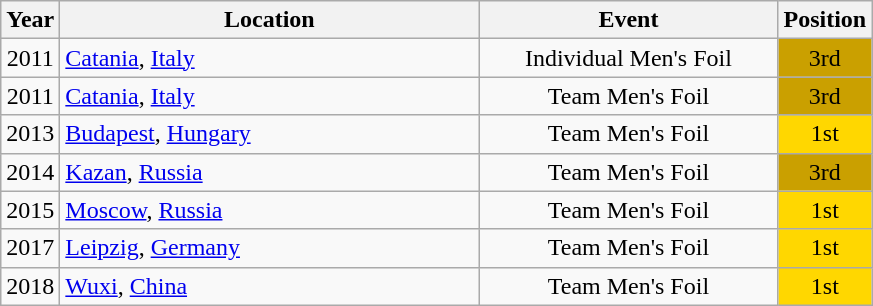<table class="wikitable" style="text-align:center;">
<tr>
<th>Year</th>
<th style="width:17em">Location</th>
<th style="width:12em">Event</th>
<th>Position</th>
</tr>
<tr>
<td>2011</td>
<td rowspan="1" align="left"> <a href='#'>Catania</a>, <a href='#'>Italy</a></td>
<td>Individual Men's Foil</td>
<td bgcolor="caramel">3rd</td>
</tr>
<tr>
<td rowspan="1">2011</td>
<td rowspan="1" align="left"> <a href='#'>Catania</a>, <a href='#'>Italy</a></td>
<td>Team Men's Foil</td>
<td bgcolor="caramel">3rd</td>
</tr>
<tr>
<td>2013</td>
<td rowspan="1" align="left"> <a href='#'>Budapest</a>, <a href='#'>Hungary</a></td>
<td>Team Men's Foil</td>
<td bgcolor="gold">1st</td>
</tr>
<tr>
<td>2014</td>
<td rowspan="1" align="left"> <a href='#'>Kazan</a>, <a href='#'>Russia</a></td>
<td>Team Men's Foil</td>
<td bgcolor="caramel">3rd</td>
</tr>
<tr>
<td>2015</td>
<td rowspan="1" align="left"> <a href='#'>Moscow</a>, <a href='#'>Russia</a></td>
<td>Team Men's Foil</td>
<td bgcolor="gold">1st</td>
</tr>
<tr>
<td>2017</td>
<td rowspan="1" align="left"> <a href='#'>Leipzig</a>, <a href='#'>Germany</a></td>
<td>Team Men's Foil</td>
<td bgcolor="gold">1st</td>
</tr>
<tr>
<td>2018</td>
<td rowspan="1" align="left"> <a href='#'>Wuxi</a>, <a href='#'>China</a></td>
<td>Team Men's Foil</td>
<td bgcolor="gold">1st</td>
</tr>
</table>
